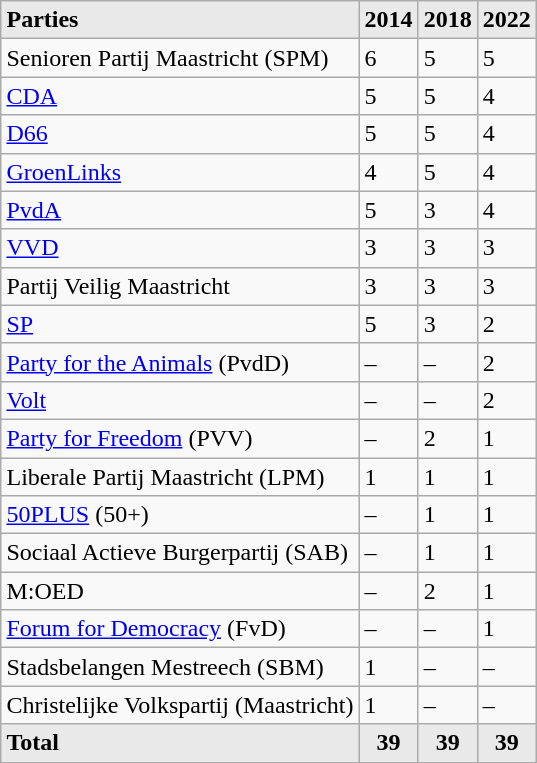<table class="wikitable" style="float:right;">
<tr>
<th style="background-color:#E9E9E9;text-align:left;vertical-align:top;">Parties</th>
<th style="background-color:#E9E9E9;text-align:right;vertical-align:top;">2014<br></th>
<th style="background-color:#E9E9E9;text-align:right;vertical-align:top;">2018<br></th>
<th style="background-color:#E9E9E9;text-align:right;vertical-align:top;">2022<br></th>
</tr>
<tr>
<td style="text-align:left;">Senioren Partij Maastricht (SPM)</td>
<td>6</td>
<td>5</td>
<td>5</td>
</tr>
<tr>
<td style="text-align:left;"><a href='#'>CDA</a></td>
<td>5</td>
<td>5</td>
<td>4</td>
</tr>
<tr>
<td style="text-align:left;"><a href='#'>D66</a></td>
<td>5</td>
<td>5</td>
<td>4</td>
</tr>
<tr>
<td style="text-align:left;"><a href='#'>GroenLinks</a></td>
<td>4</td>
<td>5</td>
<td>4</td>
</tr>
<tr>
<td style="text-align:left;"><a href='#'>PvdA</a></td>
<td>5</td>
<td>3</td>
<td>4</td>
</tr>
<tr>
<td style="text-align:left;"><a href='#'>VVD</a></td>
<td>3</td>
<td>3</td>
<td>3</td>
</tr>
<tr>
<td style="text-align:left;">Partij Veilig Maastricht</td>
<td>3</td>
<td>3</td>
<td>3</td>
</tr>
<tr>
<td style="text-align:left;"><a href='#'>SP</a></td>
<td>5</td>
<td>3</td>
<td>2</td>
</tr>
<tr>
<td style="text-align:left;"><a href='#'>Party for the Animals</a> (PvdD)</td>
<td>–</td>
<td>–</td>
<td>2</td>
</tr>
<tr>
<td style="text-align:left;"><a href='#'>Volt</a></td>
<td>–</td>
<td>–</td>
<td>2</td>
</tr>
<tr>
<td style="text-align:left;"><a href='#'>Party for Freedom</a> (PVV)</td>
<td>–</td>
<td>2</td>
<td>1</td>
</tr>
<tr>
<td style="text-align:left;">Liberale Partij Maastricht (LPM)</td>
<td>1</td>
<td>1</td>
<td>1</td>
</tr>
<tr>
<td style="text-align:left;"><a href='#'>50PLUS</a> (50+)</td>
<td>–</td>
<td>1</td>
<td>1</td>
</tr>
<tr>
<td style="text-align:left;">Sociaal Actieve Burgerpartij (SAB)</td>
<td>–</td>
<td>1</td>
<td>1</td>
</tr>
<tr>
<td style="text-align:left;">M:OED</td>
<td>–</td>
<td>2</td>
<td>1</td>
</tr>
<tr>
<td style="text-align:left;"><a href='#'>Forum for Democracy</a> (FvD)</td>
<td>–</td>
<td>–</td>
<td>1</td>
</tr>
<tr>
<td style="text-align:left;">Stadsbelangen Mestreech (SBM)</td>
<td>1</td>
<td>–</td>
<td>–</td>
</tr>
<tr>
<td style="text-align:left;">Christelijke Volkspartij (Maastricht)</td>
<td>1</td>
<td>–</td>
<td>–</td>
</tr>
<tr>
<th style="text-align:left;background-color:#E9E9E9">Total</th>
<th style="background-color:#E9E9E9">39</th>
<th style="background-color:#E9E9E9">39</th>
<th style="background-color:#E9E9E9">39</th>
</tr>
</table>
